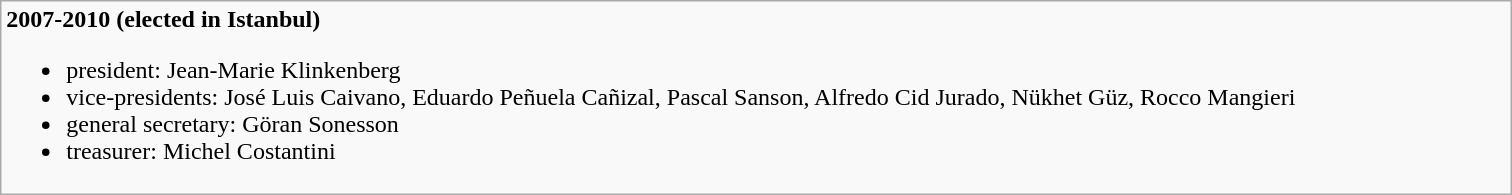<table class="wikitable">
<tr>
<td width="1000"><strong>2007-2010 (elected in Istanbul)</strong><br><ul><li>president:  Jean-Marie Klinkenberg</li><li>vice-presidents: José Luis Caivano, Eduardo Peñuela Cañizal, Pascal Sanson, Alfredo Cid Jurado, Nükhet Güz, Rocco Mangieri</li><li>general secretary: Göran Sonesson</li><li>treasurer: Michel Costantini</li></ul></td>
</tr>
</table>
